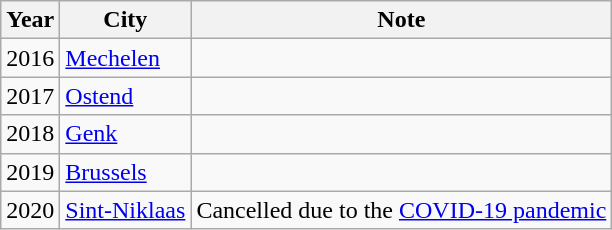<table class="wikitable">
<tr>
<th>Year</th>
<th>City</th>
<th>Note</th>
</tr>
<tr>
<td>2016</td>
<td><a href='#'>Mechelen</a></td>
<td></td>
</tr>
<tr>
<td>2017</td>
<td><a href='#'>Ostend</a></td>
<td></td>
</tr>
<tr>
<td>2018</td>
<td><a href='#'>Genk</a></td>
<td></td>
</tr>
<tr>
<td>2019</td>
<td><a href='#'>Brussels</a></td>
<td></td>
</tr>
<tr>
<td>2020</td>
<td><a href='#'>Sint-Niklaas</a></td>
<td>Cancelled due to the <a href='#'>COVID-19 pandemic</a></td>
</tr>
</table>
